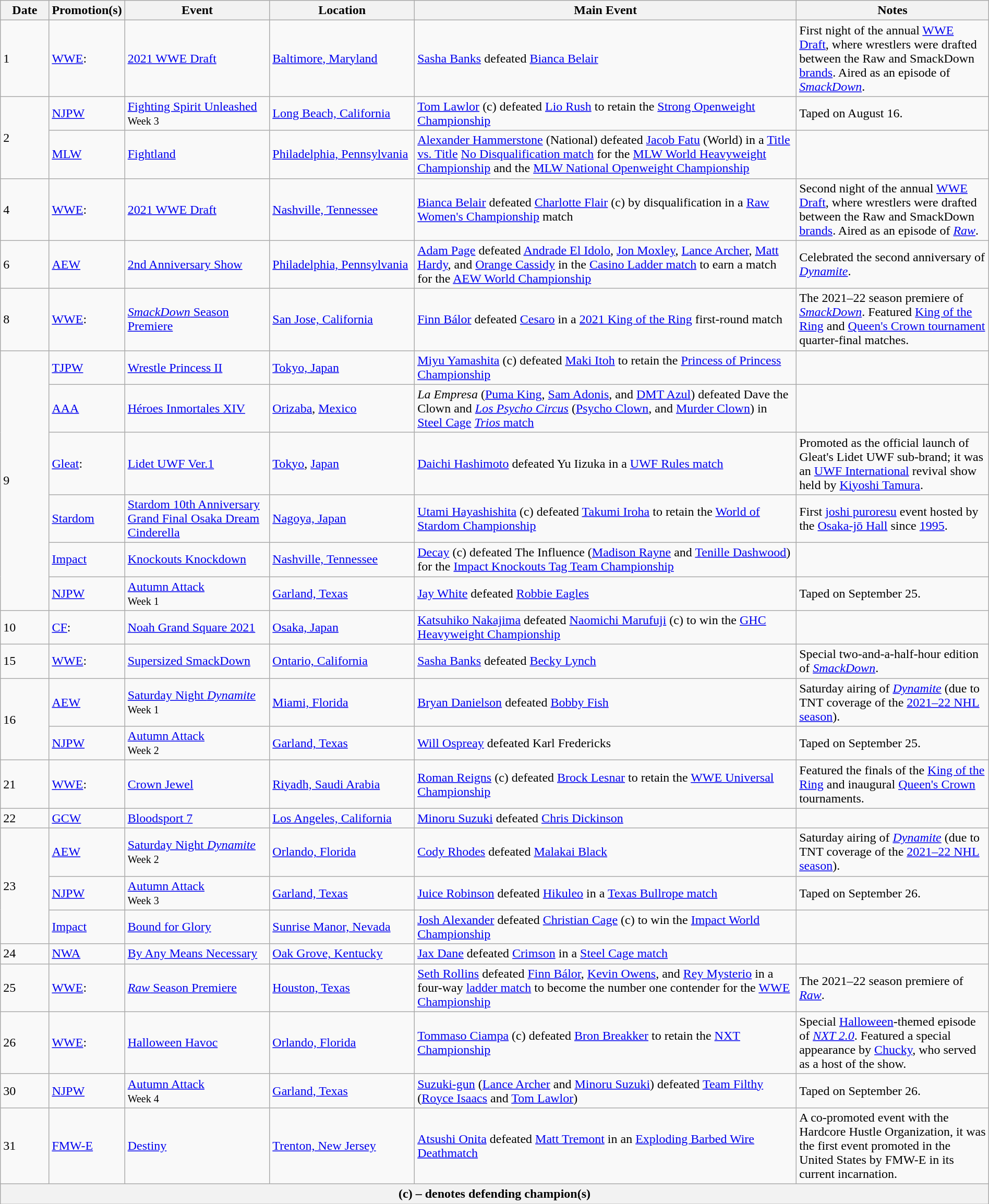<table class="wikitable" style="width:100%;">
<tr>
<th style="width:5%;">Date</th>
<th style="width:5%;">Promotion(s)</th>
<th style="width:15%;">Event</th>
<th style="width:15%;">Location</th>
<th style="width:40%;">Main Event</th>
<th style="width:20%;">Notes</th>
</tr>
<tr>
<td>1</td>
<td><a href='#'>WWE</a>:</td>
<td><a href='#'>2021 WWE Draft</a><br></td>
<td><a href='#'>Baltimore, Maryland</a></td>
<td><a href='#'>Sasha Banks</a> defeated <a href='#'>Bianca Belair</a></td>
<td>First night of the annual <a href='#'>WWE Draft</a>, where wrestlers were drafted between the Raw and SmackDown <a href='#'>brands</a>. Aired as an episode of <em><a href='#'>SmackDown</a></em>.</td>
</tr>
<tr>
<td rowspan="2">2</td>
<td><a href='#'>NJPW</a></td>
<td><a href='#'>Fighting Spirit Unleashed</a><br><small>Week 3</small></td>
<td><a href='#'>Long Beach, California</a></td>
<td><a href='#'>Tom Lawlor</a> (c) defeated <a href='#'>Lio Rush</a> to retain the <a href='#'>Strong Openweight Championship</a></td>
<td>Taped on August 16.</td>
</tr>
<tr>
<td><a href='#'>MLW</a></td>
<td><a href='#'>Fightland</a></td>
<td><a href='#'>Philadelphia, Pennsylvania</a></td>
<td><a href='#'>Alexander Hammerstone</a> (National) defeated <a href='#'>Jacob Fatu</a> (World) in a <a href='#'>Title vs. Title</a> <a href='#'>No Disqualification match</a> for the <a href='#'>MLW World Heavyweight Championship</a> and the <a href='#'>MLW National Openweight Championship</a></td>
<td></td>
</tr>
<tr>
<td>4</td>
<td><a href='#'>WWE</a>:</td>
<td><a href='#'>2021 WWE Draft</a><br></td>
<td><a href='#'>Nashville, Tennessee</a></td>
<td><a href='#'>Bianca Belair</a> defeated <a href='#'>Charlotte Flair</a> (c) by disqualification in a <a href='#'>Raw Women's Championship</a> match</td>
<td>Second night of the annual <a href='#'>WWE Draft</a>, where wrestlers were drafted between the Raw and SmackDown <a href='#'>brands</a>. Aired as an episode of <em><a href='#'>Raw</a></em>.</td>
</tr>
<tr>
<td>6</td>
<td><a href='#'>AEW</a></td>
<td><a href='#'>2nd Anniversary Show</a></td>
<td><a href='#'>Philadelphia, Pennsylvania</a></td>
<td><a href='#'>Adam Page</a> defeated <a href='#'>Andrade El Idolo</a>, <a href='#'>Jon Moxley</a>, <a href='#'>Lance Archer</a>, <a href='#'>Matt Hardy</a>, and <a href='#'>Orange Cassidy</a> in the <a href='#'>Casino Ladder match</a> to earn a match for the <a href='#'>AEW World Championship</a></td>
<td>Celebrated the second anniversary of <em><a href='#'>Dynamite</a></em>.</td>
</tr>
<tr>
<td>8</td>
<td><a href='#'>WWE</a>:</td>
<td><a href='#'><em>SmackDown</em> Season Premiere</a></td>
<td><a href='#'>San Jose, California</a></td>
<td><a href='#'>Finn Bálor</a> defeated <a href='#'>Cesaro</a> in a <a href='#'>2021 King of the Ring</a> first-round match</td>
<td>The 2021–22 season premiere of <em><a href='#'>SmackDown</a></em>. Featured <a href='#'>King of the Ring</a> and <a href='#'>Queen's Crown tournament</a> quarter-final matches.</td>
</tr>
<tr>
<td rowspan="6">9</td>
<td><a href='#'>TJPW</a></td>
<td><a href='#'>Wrestle Princess II</a></td>
<td><a href='#'>Tokyo, Japan</a></td>
<td><a href='#'>Miyu Yamashita</a> (c) defeated <a href='#'>Maki Itoh</a> to retain the <a href='#'>Princess of Princess Championship</a></td>
<td></td>
</tr>
<tr>
<td><a href='#'>AAA</a></td>
<td><a href='#'>Héroes Inmortales XIV</a></td>
<td><a href='#'>Orizaba</a>, <a href='#'>Mexico</a></td>
<td><em>La Empresa</em> (<a href='#'>Puma King</a>, <a href='#'>Sam Adonis</a>, and <a href='#'>DMT Azul</a>) defeated Dave the Clown and <em><a href='#'>Los Psycho Circus</a></em> (<a href='#'>Psycho Clown</a>, and <a href='#'>Murder Clown</a>) in <a href='#'>Steel Cage</a> <a href='#'><em>Trios</em> match</a></td>
<td></td>
</tr>
<tr>
<td><a href='#'>Gleat</a>:</td>
<td><a href='#'>Lidet UWF Ver.1</a></td>
<td><a href='#'>Tokyo</a>, <a href='#'>Japan</a></td>
<td><a href='#'>Daichi Hashimoto</a> defeated Yu Iizuka in a <a href='#'>UWF Rules match</a></td>
<td>Promoted as the official launch of Gleat's Lidet UWF sub-brand; it was an <a href='#'>UWF International</a> revival show held by <a href='#'>Kiyoshi Tamura</a>.</td>
</tr>
<tr>
<td><a href='#'>Stardom</a></td>
<td><a href='#'>Stardom 10th Anniversary Grand Final Osaka Dream Cinderella</a></td>
<td><a href='#'>Nagoya, Japan</a></td>
<td><a href='#'>Utami Hayashishita</a> (c) defeated <a href='#'>Takumi Iroha</a> to retain the <a href='#'>World of Stardom Championship</a></td>
<td>First <a href='#'>joshi puroresu</a> event hosted by the <a href='#'>Osaka-jō Hall</a> since <a href='#'>1995</a>.</td>
</tr>
<tr>
<td><a href='#'>Impact</a></td>
<td><a href='#'>Knockouts Knockdown</a></td>
<td><a href='#'>Nashville, Tennessee</a></td>
<td><a href='#'>Decay</a> (c) defeated The Influence (<a href='#'>Madison Rayne</a> and <a href='#'>Tenille Dashwood</a>) for the <a href='#'>Impact Knockouts Tag Team Championship</a></td>
<td></td>
</tr>
<tr>
<td><a href='#'>NJPW</a></td>
<td><a href='#'>Autumn Attack</a><br><small>Week 1</small></td>
<td><a href='#'>Garland, Texas</a></td>
<td><a href='#'>Jay White</a> defeated <a href='#'>Robbie Eagles</a></td>
<td>Taped on September 25.</td>
</tr>
<tr>
<td>10</td>
<td><a href='#'>CF</a>:</td>
<td><a href='#'>Noah Grand Square 2021</a></td>
<td><a href='#'>Osaka, Japan</a></td>
<td><a href='#'>Katsuhiko Nakajima</a> defeated <a href='#'>Naomichi Marufuji</a> (c) to win the <a href='#'>GHC Heavyweight Championship</a></td>
<td></td>
</tr>
<tr>
<td>15</td>
<td><a href='#'>WWE</a>:</td>
<td><a href='#'>Supersized SmackDown</a></td>
<td><a href='#'>Ontario, California</a></td>
<td><a href='#'>Sasha Banks</a> defeated <a href='#'>Becky Lynch</a></td>
<td>Special two-and-a-half-hour edition of <em><a href='#'>SmackDown</a></em>.</td>
</tr>
<tr>
<td rowspan="2">16</td>
<td><a href='#'>AEW</a></td>
<td><a href='#'>Saturday Night <em>Dynamite</em></a><br><small>Week 1</small></td>
<td><a href='#'>Miami, Florida</a></td>
<td><a href='#'>Bryan Danielson</a> defeated <a href='#'>Bobby Fish</a></td>
<td>Saturday airing of <em><a href='#'>Dynamite</a></em> (due to TNT coverage of the <a href='#'>2021–22 NHL season</a>).</td>
</tr>
<tr>
<td><a href='#'>NJPW</a></td>
<td><a href='#'>Autumn Attack</a><br><small>Week 2</small></td>
<td><a href='#'>Garland, Texas</a></td>
<td><a href='#'>Will Ospreay</a> defeated Karl Fredericks</td>
<td>Taped on September 25.</td>
</tr>
<tr>
<td>21</td>
<td><a href='#'>WWE</a>:</td>
<td><a href='#'>Crown Jewel</a></td>
<td><a href='#'>Riyadh, Saudi Arabia</a></td>
<td><a href='#'>Roman Reigns</a> (c) defeated <a href='#'>Brock Lesnar</a> to retain the <a href='#'>WWE Universal Championship</a></td>
<td>Featured the finals of the <a href='#'>King of the Ring</a> and inaugural <a href='#'>Queen's Crown</a> tournaments.</td>
</tr>
<tr>
<td>22</td>
<td><a href='#'>GCW</a></td>
<td><a href='#'>Bloodsport 7</a></td>
<td><a href='#'>Los Angeles, California</a></td>
<td><a href='#'>Minoru Suzuki</a> defeated <a href='#'>Chris Dickinson</a></td>
<td></td>
</tr>
<tr>
<td rowspan="3">23</td>
<td><a href='#'>AEW</a></td>
<td><a href='#'>Saturday Night <em>Dynamite</em></a><br><small>Week 2</small></td>
<td><a href='#'>Orlando, Florida</a></td>
<td><a href='#'>Cody Rhodes</a> defeated <a href='#'>Malakai Black</a></td>
<td>Saturday airing of <em><a href='#'>Dynamite</a></em> (due to TNT coverage of the <a href='#'>2021–22 NHL season</a>).</td>
</tr>
<tr>
<td><a href='#'>NJPW</a></td>
<td><a href='#'>Autumn Attack</a><br><small>Week 3</small></td>
<td><a href='#'>Garland, Texas</a></td>
<td><a href='#'>Juice Robinson</a> defeated <a href='#'>Hikuleo</a> in a <a href='#'>Texas Bullrope match</a></td>
<td>Taped on September 26.</td>
</tr>
<tr>
<td><a href='#'>Impact</a></td>
<td><a href='#'>Bound for Glory</a></td>
<td><a href='#'>Sunrise Manor, Nevada</a></td>
<td><a href='#'>Josh Alexander</a> defeated <a href='#'>Christian Cage</a> (c) to win the <a href='#'>Impact World Championship</a></td>
<td></td>
</tr>
<tr>
<td>24</td>
<td><a href='#'>NWA</a></td>
<td><a href='#'>By Any Means Necessary</a></td>
<td><a href='#'>Oak Grove, Kentucky</a></td>
<td><a href='#'>Jax Dane</a> defeated <a href='#'>Crimson</a> in a <a href='#'>Steel Cage match</a></td>
<td></td>
</tr>
<tr>
<td>25</td>
<td><a href='#'>WWE</a>:</td>
<td><a href='#'><em>Raw</em> Season Premiere</a></td>
<td><a href='#'>Houston, Texas</a></td>
<td><a href='#'>Seth Rollins</a> defeated <a href='#'>Finn Bálor</a>, <a href='#'>Kevin Owens</a>, and <a href='#'>Rey Mysterio</a> in a four-way <a href='#'>ladder match</a> to become the number one contender for the <a href='#'>WWE Championship</a></td>
<td>The 2021–22 season premiere of <em><a href='#'>Raw</a></em>.</td>
</tr>
<tr>
<td>26</td>
<td><a href='#'>WWE</a>:</td>
<td><a href='#'>Halloween Havoc</a></td>
<td><a href='#'>Orlando, Florida</a></td>
<td><a href='#'>Tommaso Ciampa</a> (c) defeated <a href='#'>Bron Breakker</a> to retain the <a href='#'>NXT Championship</a></td>
<td>Special <a href='#'>Halloween</a>-themed episode of <em><a href='#'>NXT 2.0</a></em>. Featured a special appearance by <a href='#'>Chucky</a>, who served as a host of the show.</td>
</tr>
<tr>
<td>30</td>
<td><a href='#'>NJPW</a></td>
<td><a href='#'>Autumn Attack</a><br><small>Week 4</small></td>
<td><a href='#'>Garland, Texas</a></td>
<td><a href='#'>Suzuki-gun</a> (<a href='#'>Lance Archer</a> and <a href='#'>Minoru Suzuki</a>) defeated <a href='#'>Team Filthy</a> (<a href='#'>Royce Isaacs</a> and <a href='#'>Tom Lawlor</a>)</td>
<td>Taped on September 26.</td>
</tr>
<tr>
<td>31</td>
<td><a href='#'>FMW-E</a></td>
<td><a href='#'>Destiny</a></td>
<td><a href='#'>Trenton, New Jersey</a></td>
<td><a href='#'>Atsushi Onita</a> defeated <a href='#'>Matt Tremont</a> in an <a href='#'>Exploding Barbed Wire Deathmatch</a></td>
<td>A co-promoted event with the Hardcore Hustle Organization, it was the first event promoted in the United States by FMW-E in its current incarnation.</td>
</tr>
<tr>
<th colspan="7">(c) – denotes defending champion(s)</th>
</tr>
</table>
